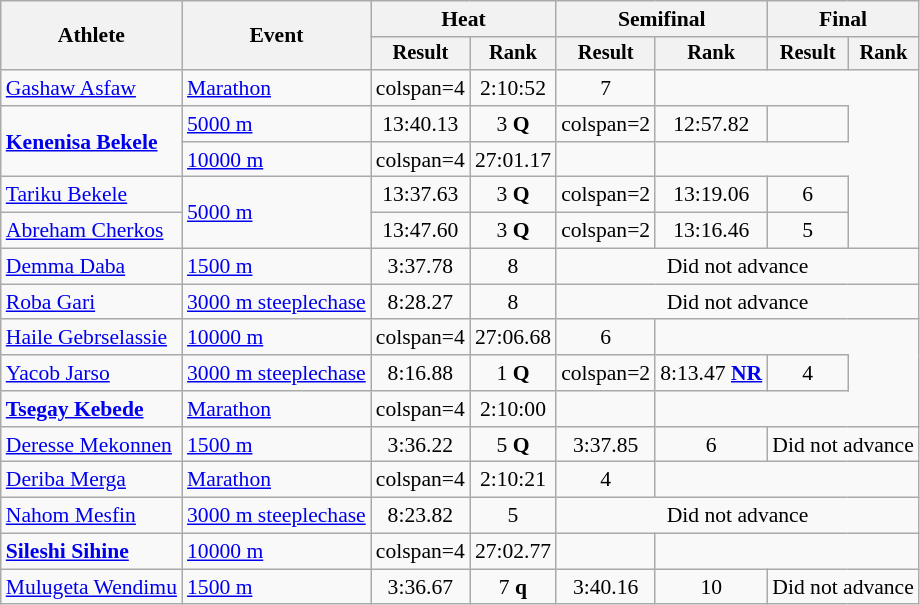<table class=wikitable style="font-size:90%">
<tr>
<th rowspan="2">Athlete</th>
<th rowspan="2">Event</th>
<th colspan="2">Heat</th>
<th colspan="2">Semifinal</th>
<th colspan="2">Final</th>
</tr>
<tr style="font-size:95%">
<th>Result</th>
<th>Rank</th>
<th>Result</th>
<th>Rank</th>
<th>Result</th>
<th>Rank</th>
</tr>
<tr align=center>
<td align=left><a href='#'>Gashaw Asfaw</a></td>
<td align=left><a href='#'>Marathon</a></td>
<td>colspan=4 </td>
<td>2:10:52</td>
<td>7</td>
</tr>
<tr align=center>
<td align=left rowspan=2><strong><a href='#'>Kenenisa Bekele</a></strong></td>
<td align=left><a href='#'>5000 m</a></td>
<td>13:40.13</td>
<td>3 <strong>Q</strong></td>
<td>colspan=2 </td>
<td>12:57.82 </td>
<td></td>
</tr>
<tr align=center>
<td align=left><a href='#'>10000 m</a></td>
<td>colspan=4 </td>
<td>27:01.17 </td>
<td></td>
</tr>
<tr align=center>
<td align=left><a href='#'>Tariku Bekele</a></td>
<td align=left rowspan=2><a href='#'>5000 m</a></td>
<td>13:37.63</td>
<td>3 <strong>Q</strong></td>
<td>colspan=2 </td>
<td>13:19.06</td>
<td>6</td>
</tr>
<tr align=center>
<td align=left><a href='#'>Abreham Cherkos</a></td>
<td>13:47.60</td>
<td>3 <strong>Q</strong></td>
<td>colspan=2 </td>
<td>13:16.46</td>
<td>5</td>
</tr>
<tr align=center>
<td align=left><a href='#'>Demma Daba</a></td>
<td align=left><a href='#'>1500 m</a></td>
<td>3:37.78</td>
<td>8</td>
<td colspan=4>Did not advance</td>
</tr>
<tr align=center>
<td align=left><a href='#'>Roba Gari</a></td>
<td align=left><a href='#'>3000 m steeplechase</a></td>
<td>8:28.27</td>
<td>8</td>
<td colspan=4>Did not advance</td>
</tr>
<tr align=center>
<td align=left><a href='#'>Haile Gebrselassie</a></td>
<td align=left><a href='#'>10000 m</a></td>
<td>colspan=4 </td>
<td>27:06.68</td>
<td>6</td>
</tr>
<tr align=center>
<td align=left><a href='#'>Yacob Jarso</a></td>
<td align=left><a href='#'>3000 m steeplechase</a></td>
<td>8:16.88</td>
<td>1 <strong>Q</strong></td>
<td>colspan=2 </td>
<td>8:13.47 <strong><a href='#'>NR</a></strong></td>
<td>4</td>
</tr>
<tr align=center>
<td align=left><strong><a href='#'>Tsegay Kebede</a></strong></td>
<td align=left><a href='#'>Marathon</a></td>
<td>colspan=4 </td>
<td>2:10:00</td>
<td></td>
</tr>
<tr align=center>
<td align=left><a href='#'>Deresse Mekonnen</a></td>
<td align=left><a href='#'>1500 m</a></td>
<td>3:36.22</td>
<td>5 <strong>Q</strong></td>
<td>3:37.85</td>
<td>6</td>
<td colspan=2>Did not advance</td>
</tr>
<tr align=center>
<td align=left><a href='#'>Deriba Merga</a></td>
<td align=left><a href='#'>Marathon</a></td>
<td>colspan=4 </td>
<td>2:10:21</td>
<td>4</td>
</tr>
<tr align=center>
<td align=left><a href='#'>Nahom Mesfin</a></td>
<td align=left><a href='#'>3000 m steeplechase</a></td>
<td>8:23.82</td>
<td>5</td>
<td colspan=4>Did not advance</td>
</tr>
<tr align=center>
<td align=left><strong><a href='#'>Sileshi Sihine</a></strong></td>
<td align=left><a href='#'>10000 m</a></td>
<td>colspan=4 </td>
<td>27:02.77</td>
<td></td>
</tr>
<tr align=center>
<td align=left><a href='#'>Mulugeta Wendimu</a></td>
<td align=left><a href='#'>1500 m</a></td>
<td>3:36.67</td>
<td>7 <strong>q</strong></td>
<td>3:40.16</td>
<td>10</td>
<td colspan=2>Did not advance</td>
</tr>
</table>
